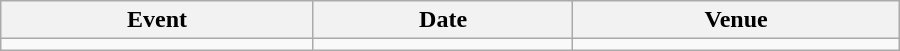<table class="wikitable" width=600>
<tr>
<th>Event</th>
<th>Date</th>
<th>Venue</th>
</tr>
<tr>
<td></td>
<td></td>
<td></td>
</tr>
</table>
